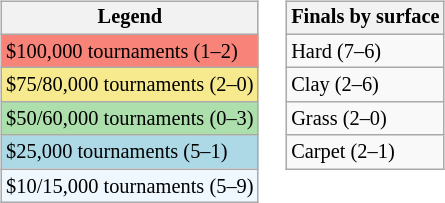<table>
<tr valign=top>
<td><br><table class=wikitable style="font-size:85%">
<tr>
<th>Legend</th>
</tr>
<tr style="background:#f88379;">
<td>$100,000 tournaments (1–2)</td>
</tr>
<tr style="background:#f7e98e;">
<td>$75/80,000 tournaments (2–0)</td>
</tr>
<tr style="background:#addfad">
<td>$50/60,000 tournaments (0–3)</td>
</tr>
<tr style="background:lightblue;">
<td>$25,000 tournaments (5–1)</td>
</tr>
<tr style="background:#f0f8ff;">
<td>$10/15,000 tournaments (5–9)</td>
</tr>
</table>
</td>
<td><br><table class=wikitable style="font-size:85%">
<tr>
<th>Finals by surface</th>
</tr>
<tr>
<td>Hard (7–6)</td>
</tr>
<tr>
<td>Clay (2–6)</td>
</tr>
<tr>
<td>Grass (2–0)</td>
</tr>
<tr>
<td>Carpet (2–1)</td>
</tr>
</table>
</td>
</tr>
</table>
